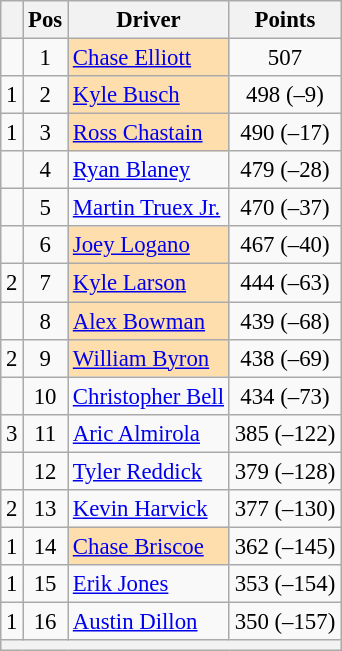<table class="wikitable" style="font-size: 95%">
<tr>
<th></th>
<th>Pos</th>
<th>Driver</th>
<th>Points</th>
</tr>
<tr>
<td align="left"></td>
<td style="text-align:center;">1</td>
<td style="background:#FFDEAD;"><a href='#'>Chase Elliott</a></td>
<td style="text-align:center;">507</td>
</tr>
<tr>
<td align="left"> 1</td>
<td style="text-align:center;">2</td>
<td style="background:#FFDEAD;"><a href='#'>Kyle Busch</a></td>
<td style="text-align:center;">498 (–9)</td>
</tr>
<tr>
<td align="left"> 1</td>
<td style="text-align:center;">3</td>
<td style="background:#FFDEAD;"><a href='#'>Ross Chastain</a></td>
<td style="text-align:center;">490 (–17)</td>
</tr>
<tr>
<td align="left"></td>
<td style="text-align:center;">4</td>
<td><a href='#'>Ryan Blaney</a></td>
<td style="text-align:center;">479 (–28)</td>
</tr>
<tr>
<td align="left"></td>
<td style="text-align:center;">5</td>
<td><a href='#'>Martin Truex Jr.</a></td>
<td style="text-align:center;">470 (–37)</td>
</tr>
<tr>
<td align="left"></td>
<td style="text-align:center;">6</td>
<td style="background:#FFDEAD;"><a href='#'>Joey Logano</a></td>
<td style="text-align:center;">467 (–40)</td>
</tr>
<tr>
<td align="left"> 2</td>
<td style="text-align:center;">7</td>
<td style="background:#FFDEAD;"><a href='#'>Kyle Larson</a></td>
<td style="text-align:center;">444 (–63)</td>
</tr>
<tr>
<td align="left"></td>
<td style="text-align:center;">8</td>
<td style="background:#FFDEAD;"><a href='#'>Alex Bowman</a></td>
<td style="text-align:center;">439 (–68)</td>
</tr>
<tr>
<td align="left"> 2</td>
<td style="text-align:center;">9</td>
<td style="background:#FFDEAD;"><a href='#'>William Byron</a></td>
<td style="text-align:center;">438 (–69)</td>
</tr>
<tr>
<td align="left"></td>
<td style="text-align:center;">10</td>
<td><a href='#'>Christopher Bell</a></td>
<td style="text-align:center;">434 (–73)</td>
</tr>
<tr>
<td align="left"> 3</td>
<td style="text-align:center;">11</td>
<td><a href='#'>Aric Almirola</a></td>
<td style="text-align:center;">385 (–122)</td>
</tr>
<tr>
<td align="left"></td>
<td style="text-align:center;">12</td>
<td><a href='#'>Tyler Reddick</a></td>
<td style="text-align:center;">379 (–128)</td>
</tr>
<tr>
<td align="left"> 2</td>
<td style="text-align:center;">13</td>
<td><a href='#'>Kevin Harvick</a></td>
<td style="text-align:center;">377 (–130)</td>
</tr>
<tr>
<td align="left"> 1</td>
<td style="text-align:center;">14</td>
<td style="background:#FFDEAD;"><a href='#'>Chase Briscoe</a></td>
<td style="text-align:center;">362 (–145)</td>
</tr>
<tr>
<td align="left"> 1</td>
<td style="text-align:center;">15</td>
<td><a href='#'>Erik Jones</a></td>
<td style="text-align:center;">353 (–154)</td>
</tr>
<tr>
<td align="left"> 1</td>
<td style="text-align:center;">16</td>
<td><a href='#'>Austin Dillon</a></td>
<td style="text-align:center;">350 (–157)</td>
</tr>
<tr class="sortbottom">
<th colspan="9"></th>
</tr>
</table>
